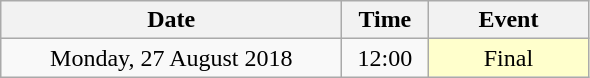<table class = "wikitable" style="text-align:center;">
<tr>
<th width=220>Date</th>
<th width=50>Time</th>
<th width=100>Event</th>
</tr>
<tr>
<td>Monday, 27 August 2018</td>
<td>12:00</td>
<td bgcolor=ffffcc>Final</td>
</tr>
</table>
